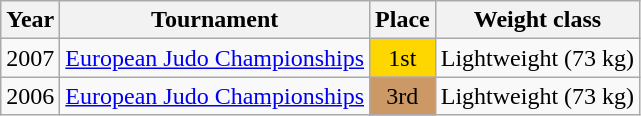<table class=wikitable>
<tr>
<th>Year</th>
<th>Tournament</th>
<th>Place</th>
<th>Weight class</th>
</tr>
<tr>
<td>2007</td>
<td><a href='#'>European Judo Championships</a></td>
<td bgcolor="gold" align="center">1st</td>
<td>Lightweight (73 kg)</td>
</tr>
<tr>
<td>2006</td>
<td><a href='#'>European Judo Championships</a></td>
<td bgcolor="cc9966" align="center">3rd</td>
<td>Lightweight (73 kg)</td>
</tr>
</table>
